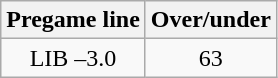<table class="wikitable">
<tr align="center">
<th style=>Pregame line</th>
<th style=>Over/under</th>
</tr>
<tr align="center">
<td>LIB –3.0</td>
<td>63</td>
</tr>
</table>
